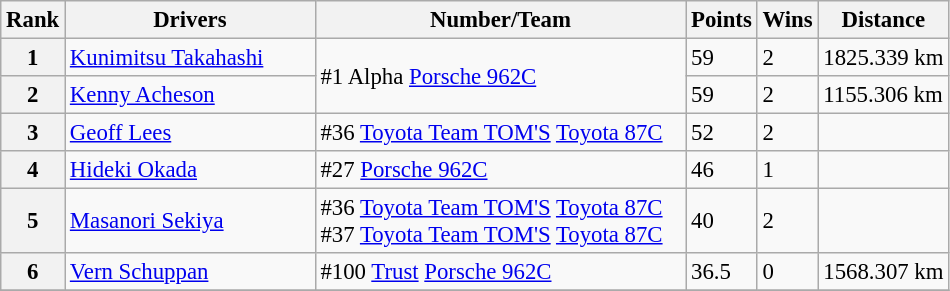<table class="wikitable" style="font-size: 95%;">
<tr>
<th>Rank</th>
<th width=160>Drivers</th>
<th width=240>Number/Team</th>
<th>Points</th>
<th>Wins</th>
<th>Distance</th>
</tr>
<tr>
<th>1</th>
<td> <a href='#'>Kunimitsu Takahashi</a></td>
<td rowspan=2>#1 Alpha  <a href='#'>Porsche 962C</a></td>
<td>59</td>
<td>2</td>
<td>1825.339 km</td>
</tr>
<tr>
<th>2</th>
<td> <a href='#'>Kenny Acheson</a></td>
<td>59</td>
<td>2</td>
<td>1155.306 km</td>
</tr>
<tr>
<th>3</th>
<td> <a href='#'>Geoff Lees</a></td>
<td>#36 <a href='#'>Toyota Team TOM'S</a> <a href='#'>Toyota 87C</a></td>
<td>52</td>
<td>2</td>
<td></td>
</tr>
<tr>
<th>4</th>
<td> <a href='#'>Hideki Okada</a></td>
<td>#27   <a href='#'>Porsche 962C</a></td>
<td>46</td>
<td>1</td>
<td></td>
</tr>
<tr>
<th>5</th>
<td> <a href='#'>Masanori Sekiya</a></td>
<td>#36 <a href='#'>Toyota Team TOM'S</a> <a href='#'>Toyota 87C</a><br>#37 <a href='#'>Toyota Team TOM'S</a> <a href='#'>Toyota 87C</a></td>
<td>40</td>
<td>2</td>
<td></td>
</tr>
<tr>
<th>6</th>
<td> <a href='#'>Vern Schuppan</a></td>
<td>#100 <a href='#'>Trust</a>  <a href='#'>Porsche 962C</a></td>
<td>36.5</td>
<td>0</td>
<td>1568.307 km</td>
</tr>
<tr>
</tr>
</table>
